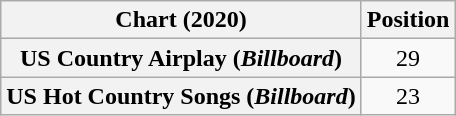<table class="wikitable sortable plainrowheaders" style="text-align:center">
<tr>
<th scope="col">Chart (2020)</th>
<th scope="col">Position</th>
</tr>
<tr>
<th scope="row">US Country Airplay (<em>Billboard</em>)</th>
<td>29</td>
</tr>
<tr>
<th scope="row">US Hot Country Songs (<em>Billboard</em>)</th>
<td>23</td>
</tr>
</table>
